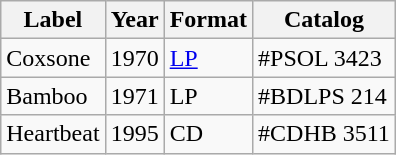<table class="wikitable">
<tr>
<th>Label</th>
<th>Year</th>
<th>Format</th>
<th>Catalog</th>
</tr>
<tr>
<td>Coxsone</td>
<td>1970</td>
<td><a href='#'>LP</a></td>
<td>#PSOL 3423</td>
</tr>
<tr>
<td>Bamboo</td>
<td>1971</td>
<td>LP</td>
<td>#BDLPS 214</td>
</tr>
<tr>
<td>Heartbeat</td>
<td>1995</td>
<td>CD</td>
<td>#CDHB 3511</td>
</tr>
</table>
